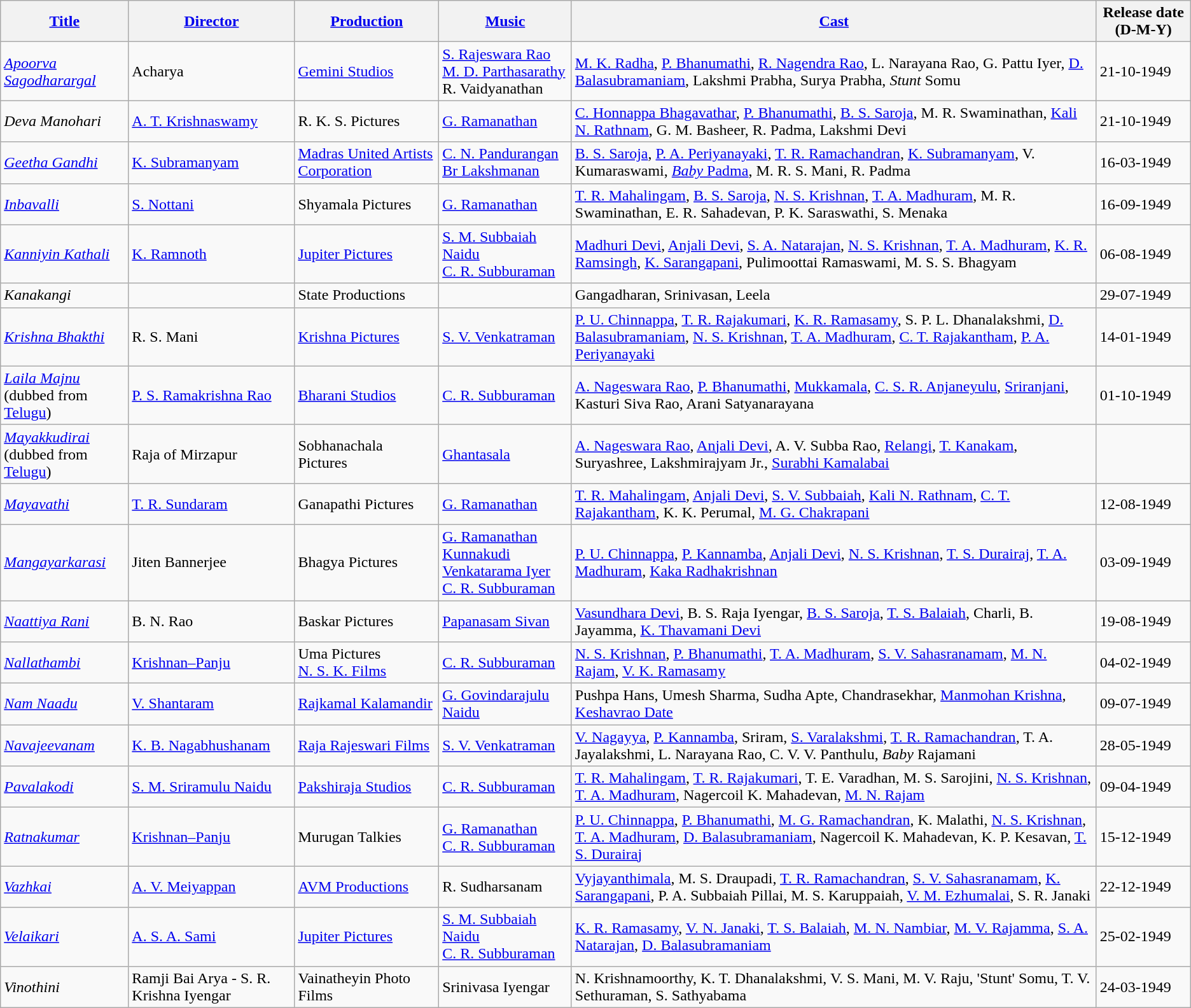<table class="wikitable">
<tr>
<th><a href='#'>Title</a></th>
<th><a href='#'>Director</a></th>
<th><a href='#'>Production</a></th>
<th><a href='#'>Music</a></th>
<th><a href='#'>Cast</a></th>
<th>Release date (D-M-Y)</th>
</tr>
<tr>
<td><em><a href='#'>Apoorva Sagodharargal</a></em></td>
<td>Acharya</td>
<td><a href='#'>Gemini Studios</a></td>
<td><a href='#'>S. Rajeswara Rao</a><br><a href='#'>M. D. Parthasarathy</a><br>R. Vaidyanathan</td>
<td><a href='#'>M. K. Radha</a>, <a href='#'>P. Bhanumathi</a>, <a href='#'>R. Nagendra Rao</a>, L. Narayana Rao, G. Pattu Iyer, <a href='#'>D. Balasubramaniam</a>, Lakshmi Prabha, Surya Prabha, <em>Stunt</em> Somu</td>
<td>21-10-1949</td>
</tr>
<tr>
<td><em>Deva Manohari</em></td>
<td><a href='#'>A. T. Krishnaswamy</a></td>
<td>R. K. S. Pictures</td>
<td><a href='#'>G. Ramanathan</a></td>
<td><a href='#'>C. Honnappa Bhagavathar</a>, <a href='#'>P. Bhanumathi</a>, <a href='#'>B. S. Saroja</a>, M. R. Swaminathan, <a href='#'>Kali N. Rathnam</a>, G. M. Basheer, R. Padma, Lakshmi Devi</td>
<td>21-10-1949</td>
</tr>
<tr>
<td><em><a href='#'>Geetha Gandhi</a></em></td>
<td><a href='#'>K. Subramanyam</a></td>
<td><a href='#'>Madras United Artists Corporation</a></td>
<td><a href='#'>C. N. Pandurangan</a><br><a href='#'>Br Lakshmanan</a></td>
<td><a href='#'>B. S. Saroja</a>, <a href='#'>P. A. Periyanayaki</a>, <a href='#'>T. R. Ramachandran</a>, <a href='#'>K. Subramanyam</a>, V. Kumaraswami, <a href='#'><em>Baby</em> Padma</a>, M. R. S. Mani, R. Padma</td>
<td>16-03-1949</td>
</tr>
<tr>
<td><em><a href='#'>Inbavalli</a></em></td>
<td><a href='#'>S. Nottani</a></td>
<td>Shyamala Pictures</td>
<td><a href='#'>G. Ramanathan</a></td>
<td><a href='#'>T. R. Mahalingam</a>, <a href='#'>B. S. Saroja</a>, <a href='#'>N. S. Krishnan</a>, <a href='#'>T. A. Madhuram</a>, M. R. Swaminathan, E. R. Sahadevan, P. K. Saraswathi, S. Menaka</td>
<td>16-09-1949</td>
</tr>
<tr>
<td><em><a href='#'>Kanniyin Kathali</a></em></td>
<td><a href='#'>K. Ramnoth</a></td>
<td><a href='#'>Jupiter Pictures</a></td>
<td><a href='#'>S. M. Subbaiah Naidu</a><br><a href='#'>C. R. Subburaman</a></td>
<td><a href='#'>Madhuri Devi</a>, <a href='#'>Anjali Devi</a>, <a href='#'>S. A. Natarajan</a>, <a href='#'>N. S. Krishnan</a>, <a href='#'>T. A. Madhuram</a>, <a href='#'>K. R. Ramsingh</a>, <a href='#'>K. Sarangapani</a>, Pulimoottai Ramaswami, M. S. S. Bhagyam</td>
<td>06-08-1949</td>
</tr>
<tr>
<td><em>Kanakangi</em></td>
<td></td>
<td>State Productions</td>
<td></td>
<td>Gangadharan, Srinivasan, Leela</td>
<td>29-07-1949</td>
</tr>
<tr>
<td><em><a href='#'>Krishna Bhakthi</a></em></td>
<td>R. S. Mani</td>
<td><a href='#'>Krishna Pictures</a></td>
<td><a href='#'>S. V. Venkatraman</a></td>
<td><a href='#'>P. U. Chinnappa</a>, <a href='#'>T. R. Rajakumari</a>, <a href='#'>K. R. Ramasamy</a>, S. P. L. Dhanalakshmi, <a href='#'>D. Balasubramaniam</a>, <a href='#'>N. S. Krishnan</a>, <a href='#'>T. A. Madhuram</a>, <a href='#'>C. T. Rajakantham</a>, <a href='#'>P. A. Periyanayaki</a></td>
<td>14-01-1949</td>
</tr>
<tr>
<td><em><a href='#'>Laila Majnu</a></em><br>(dubbed from <a href='#'>Telugu</a>)</td>
<td><a href='#'>P. S. Ramakrishna Rao</a></td>
<td><a href='#'>Bharani Studios</a></td>
<td><a href='#'>C. R. Subburaman</a></td>
<td><a href='#'>A. Nageswara Rao</a>, <a href='#'>P. Bhanumathi</a>, <a href='#'>Mukkamala</a>, <a href='#'>C. S. R. Anjaneyulu</a>, <a href='#'>Sriranjani</a>, Kasturi Siva Rao, Arani Satyanarayana</td>
<td>01-10-1949</td>
</tr>
<tr>
<td><em><a href='#'>Mayakkudirai</a></em><br>(dubbed from <a href='#'>Telugu</a>)</td>
<td>Raja of Mirzapur</td>
<td>Sobhanachala Pictures</td>
<td><a href='#'>Ghantasala</a></td>
<td><a href='#'>A. Nageswara Rao</a>, <a href='#'>Anjali Devi</a>, A. V. Subba Rao, <a href='#'>Relangi</a>, <a href='#'>T. Kanakam</a>, Suryashree, Lakshmirajyam Jr., <a href='#'>Surabhi Kamalabai</a></td>
<td></td>
</tr>
<tr>
<td><em><a href='#'>Mayavathi</a></em></td>
<td><a href='#'>T. R. Sundaram</a></td>
<td>Ganapathi Pictures</td>
<td><a href='#'>G. Ramanathan</a></td>
<td><a href='#'>T. R. Mahalingam</a>, <a href='#'>Anjali Devi</a>, <a href='#'>S. V. Subbaiah</a>, <a href='#'>Kali N. Rathnam</a>, <a href='#'>C. T. Rajakantham</a>, K. K. Perumal, <a href='#'>M. G. Chakrapani</a></td>
<td>12-08-1949</td>
</tr>
<tr>
<td><em><a href='#'>Mangayarkarasi</a></em></td>
<td>Jiten Bannerjee</td>
<td>Bhagya Pictures</td>
<td><a href='#'>G. Ramanathan</a><br><a href='#'>Kunnakudi Venkatarama Iyer</a><br><a href='#'>C. R. Subburaman</a></td>
<td><a href='#'>P. U. Chinnappa</a>, <a href='#'>P. Kannamba</a>, <a href='#'>Anjali Devi</a>, <a href='#'>N. S. Krishnan</a>, <a href='#'>T. S. Durairaj</a>, <a href='#'>T. A. Madhuram</a>, <a href='#'>Kaka Radhakrishnan</a></td>
<td>03-09-1949</td>
</tr>
<tr>
<td><em><a href='#'>Naattiya Rani</a></em></td>
<td>B. N. Rao</td>
<td>Baskar Pictures</td>
<td><a href='#'>Papanasam Sivan</a></td>
<td><a href='#'>Vasundhara Devi</a>, B. S. Raja Iyengar, <a href='#'>B. S. Saroja</a>, <a href='#'>T. S. Balaiah</a>, Charli, B. Jayamma, <a href='#'>K. Thavamani Devi</a></td>
<td>19-08-1949</td>
</tr>
<tr>
<td><em><a href='#'>Nallathambi</a></em></td>
<td><a href='#'>Krishnan–Panju</a></td>
<td>Uma Pictures<br><a href='#'>N. S. K. Films</a></td>
<td><a href='#'>C. R. Subburaman</a></td>
<td><a href='#'>N. S. Krishnan</a>, <a href='#'>P. Bhanumathi</a>, <a href='#'>T. A. Madhuram</a>, <a href='#'>S. V. Sahasranamam</a>, <a href='#'>M. N. Rajam</a>, <a href='#'>V. K. Ramasamy</a></td>
<td>04-02-1949</td>
</tr>
<tr>
<td><em><a href='#'>Nam Naadu</a></em></td>
<td><a href='#'>V. Shantaram</a></td>
<td><a href='#'>Rajkamal Kalamandir</a></td>
<td><a href='#'>G. Govindarajulu Naidu</a></td>
<td>Pushpa Hans, Umesh Sharma, Sudha Apte, Chandrasekhar, <a href='#'>Manmohan Krishna</a>, <a href='#'>Keshavrao Date</a></td>
<td>09-07-1949</td>
</tr>
<tr>
<td><em><a href='#'>Navajeevanam</a></em></td>
<td><a href='#'>K. B. Nagabhushanam</a></td>
<td><a href='#'>Raja Rajeswari Films</a></td>
<td><a href='#'>S. V. Venkatraman</a></td>
<td><a href='#'>V. Nagayya</a>, <a href='#'>P. Kannamba</a>, Sriram, <a href='#'>S. Varalakshmi</a>, <a href='#'>T. R. Ramachandran</a>, T. A. Jayalakshmi, L. Narayana Rao, C. V. V. Panthulu, <em>Baby</em> Rajamani</td>
<td>28-05-1949</td>
</tr>
<tr>
<td><em><a href='#'>Pavalakodi</a></em></td>
<td><a href='#'>S. M. Sriramulu Naidu</a></td>
<td><a href='#'>Pakshiraja Studios</a></td>
<td><a href='#'>C. R. Subburaman</a></td>
<td><a href='#'>T. R. Mahalingam</a>, <a href='#'>T. R. Rajakumari</a>, T. E. Varadhan, M. S. Sarojini, <a href='#'>N. S. Krishnan</a>, <a href='#'>T. A. Madhuram</a>, Nagercoil K. Mahadevan, <a href='#'>M. N. Rajam</a></td>
<td>09-04-1949</td>
</tr>
<tr>
<td><em><a href='#'>Ratnakumar</a></em></td>
<td><a href='#'>Krishnan–Panju</a></td>
<td>Murugan Talkies</td>
<td><a href='#'>G. Ramanathan</a><br><a href='#'>C. R. Subburaman</a></td>
<td><a href='#'>P. U. Chinnappa</a>, <a href='#'>P. Bhanumathi</a>, <a href='#'>M. G. Ramachandran</a>, K. Malathi, <a href='#'>N. S. Krishnan</a>, <a href='#'>T. A. Madhuram</a>, <a href='#'>D. Balasubramaniam</a>, Nagercoil K. Mahadevan, K. P. Kesavan, <a href='#'>T. S. Durairaj</a></td>
<td>15-12-1949</td>
</tr>
<tr>
<td><em><a href='#'>Vazhkai</a></em></td>
<td><a href='#'>A. V. Meiyappan</a></td>
<td><a href='#'>AVM Productions</a></td>
<td>R. Sudharsanam</td>
<td><a href='#'>Vyjayanthimala</a>, M. S. Draupadi, <a href='#'>T. R. Ramachandran</a>, <a href='#'>S. V. Sahasranamam</a>, <a href='#'>K. Sarangapani</a>, P. A. Subbaiah Pillai, M. S. Karuppaiah, <a href='#'>V. M. Ezhumalai</a>, S. R. Janaki</td>
<td>22-12-1949</td>
</tr>
<tr>
<td><em><a href='#'>Velaikari</a></em></td>
<td><a href='#'>A. S. A. Sami</a></td>
<td><a href='#'>Jupiter Pictures</a></td>
<td><a href='#'>S. M. Subbaiah Naidu</a><br><a href='#'>C. R. Subburaman</a></td>
<td><a href='#'>K. R. Ramasamy</a>, <a href='#'>V. N. Janaki</a>, <a href='#'>T. S. Balaiah</a>, <a href='#'>M. N. Nambiar</a>, <a href='#'>M. V. Rajamma</a>, <a href='#'>S. A. Natarajan</a>, <a href='#'>D. Balasubramaniam</a></td>
<td>25-02-1949</td>
</tr>
<tr>
<td><em>Vinothini</em></td>
<td>Ramji Bai Arya - S. R. Krishna Iyengar</td>
<td>Vainatheyin Photo Films</td>
<td>Srinivasa Iyengar</td>
<td>N. Krishnamoorthy, K. T. Dhanalakshmi, V. S. Mani, M. V. Raju, 'Stunt' Somu, T. V. Sethuraman, S. Sathyabama</td>
<td>24-03-1949</td>
</tr>
</table>
